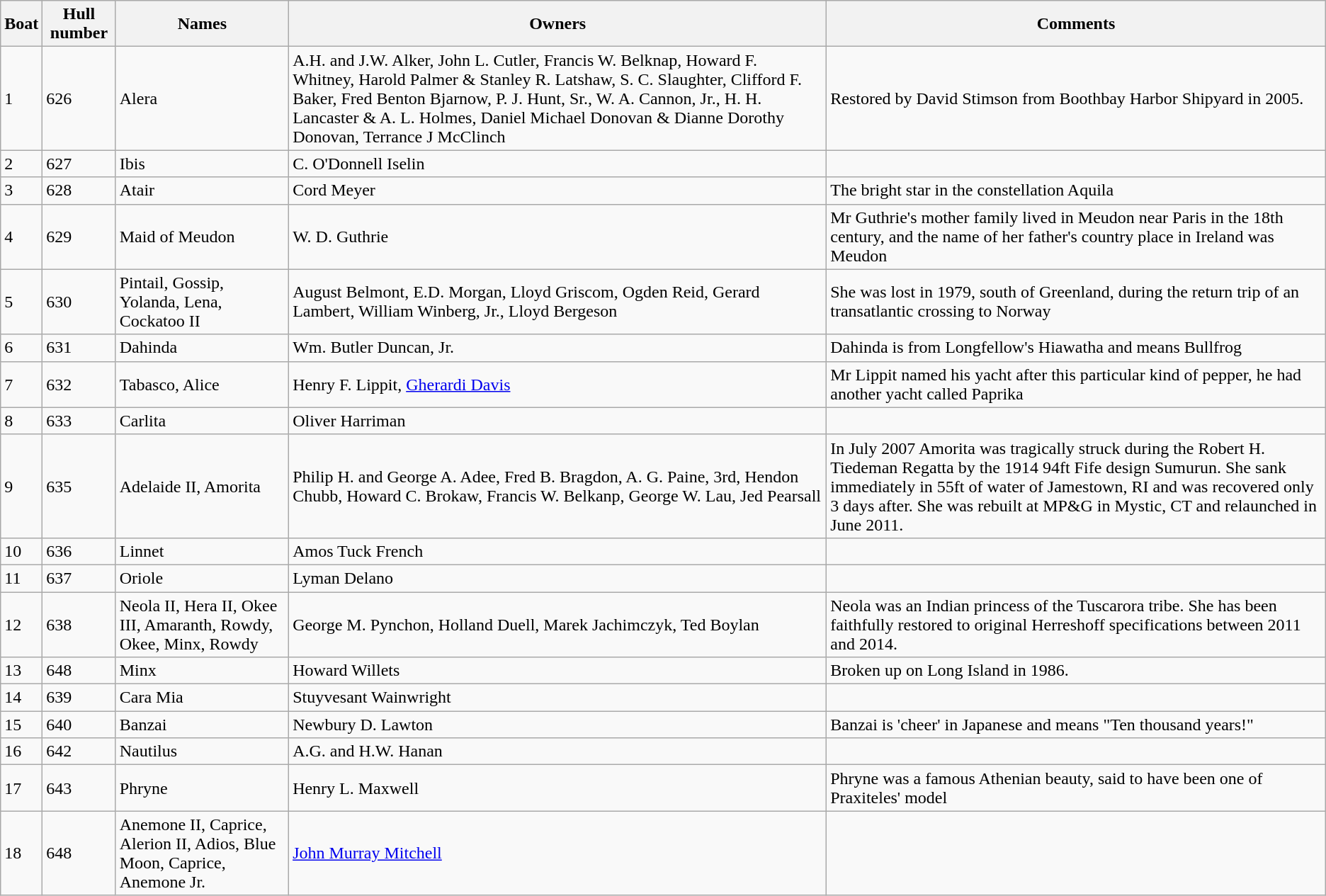<table class="wikitable">
<tr>
<th>Boat</th>
<th>Hull number</th>
<th>Names</th>
<th>Owners</th>
<th>Comments</th>
</tr>
<tr>
<td>1</td>
<td>626</td>
<td>Alera</td>
<td>A.H. and J.W. Alker, John L. Cutler, Francis W. Belknap, Howard F. Whitney, Harold Palmer & Stanley R. Latshaw, S. C. Slaughter, Clifford F. Baker, Fred Benton Bjarnow, P. J. Hunt, Sr., W. A. Cannon, Jr., H. H. Lancaster & A. L. Holmes, Daniel Michael Donovan & Dianne Dorothy Donovan, Terrance J McClinch</td>
<td>Restored by David Stimson from Boothbay Harbor Shipyard in 2005.<br>


</td>
</tr>
<tr>
<td>2</td>
<td>627</td>
<td>Ibis</td>
<td>C. O'Donnell Iselin</td>
<td></td>
</tr>
<tr>
<td>3</td>
<td>628</td>
<td>Atair</td>
<td>Cord Meyer</td>
<td>The bright star in the constellation Aquila</td>
</tr>
<tr>
<td>4</td>
<td>629</td>
<td>Maid of Meudon</td>
<td>W. D. Guthrie</td>
<td>Mr Guthrie's mother family lived in Meudon near Paris in the 18th century, and the name of her father's country place in Ireland was Meudon</td>
</tr>
<tr>
<td>5</td>
<td>630</td>
<td>Pintail, Gossip, Yolanda, Lena, Cockatoo II</td>
<td>August Belmont, E.D. Morgan, Lloyd Griscom, Ogden Reid, Gerard Lambert, William Winberg, Jr., Lloyd Bergeson</td>
<td>She was lost in 1979, south of Greenland, during the return trip of an transatlantic crossing to Norway</td>
</tr>
<tr>
<td>6</td>
<td>631</td>
<td>Dahinda</td>
<td>Wm. Butler Duncan, Jr.</td>
<td>Dahinda is from Longfellow's Hiawatha and means Bullfrog</td>
</tr>
<tr>
<td>7</td>
<td>632</td>
<td>Tabasco, Alice</td>
<td>Henry F. Lippit, <a href='#'>Gherardi Davis</a></td>
<td>Mr Lippit named his yacht after this particular kind of pepper, he had another yacht called Paprika</td>
</tr>
<tr>
<td>8</td>
<td>633</td>
<td>Carlita</td>
<td>Oliver Harriman</td>
<td></td>
</tr>
<tr>
<td>9</td>
<td>635</td>
<td>Adelaide II, Amorita</td>
<td>Philip H. and George A. Adee, Fred B. Bragdon, A. G. Paine, 3rd, Hendon Chubb, Howard C. Brokaw, Francis W. Belkanp, George W. Lau, Jed Pearsall</td>
<td>In July 2007 Amorita was tragically struck during the Robert H. Tiedeman Regatta by the 1914 94ft Fife design Sumurun. She sank immediately in 55ft of water of Jamestown, RI and was recovered only 3 days after. She was rebuilt at MP&G in Mystic, CT and relaunched in June 2011.</td>
</tr>
<tr>
<td>10</td>
<td>636</td>
<td>Linnet</td>
<td>Amos Tuck French</td>
<td></td>
</tr>
<tr>
<td>11</td>
<td>637</td>
<td>Oriole</td>
<td>Lyman Delano</td>
<td></td>
</tr>
<tr>
<td>12</td>
<td>638</td>
<td>Neola II, Hera II, Okee III, Amaranth, Rowdy, Okee, Minx, Rowdy</td>
<td>George M. Pynchon, Holland Duell, Marek Jachimczyk, Ted Boylan</td>
<td>Neola was an Indian princess of the Tuscarora tribe. She has been faithfully restored to original Herreshoff specifications between 2011 and 2014.</td>
</tr>
<tr>
<td>13</td>
<td>648</td>
<td>Minx</td>
<td>Howard Willets</td>
<td>Broken up on Long Island in 1986.</td>
</tr>
<tr>
<td>14</td>
<td>639</td>
<td>Cara Mia</td>
<td>Stuyvesant Wainwright</td>
<td></td>
</tr>
<tr>
<td>15</td>
<td>640</td>
<td>Banzai</td>
<td>Newbury D. Lawton</td>
<td>Banzai is 'cheer' in Japanese and means "Ten thousand years!"</td>
</tr>
<tr>
<td>16</td>
<td>642</td>
<td>Nautilus</td>
<td>A.G. and H.W. Hanan</td>
<td></td>
</tr>
<tr>
<td>17</td>
<td>643</td>
<td>Phryne</td>
<td>Henry L. Maxwell</td>
<td>Phryne was a famous Athenian beauty, said to have been one of Praxiteles' model</td>
</tr>
<tr>
<td>18</td>
<td>648</td>
<td>Anemone II, Caprice, Alerion II, Adios, Blue Moon, Caprice, Anemone Jr.</td>
<td><a href='#'>John Murray Mitchell</a></td>
<td></td>
</tr>
</table>
